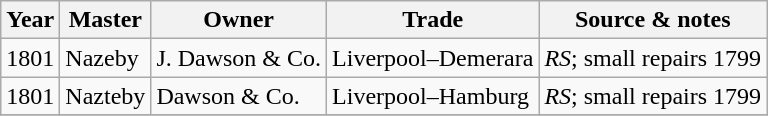<table class=" wikitable">
<tr>
<th>Year</th>
<th>Master</th>
<th>Owner</th>
<th>Trade</th>
<th>Source & notes</th>
</tr>
<tr>
<td>1801</td>
<td>Nazeby</td>
<td>J. Dawson & Co.</td>
<td>Liverpool–Demerara</td>
<td><em>RS</em>; small repairs 1799</td>
</tr>
<tr>
<td>1801</td>
<td>Nazteby</td>
<td>Dawson & Co.</td>
<td>Liverpool–Hamburg</td>
<td><em>RS</em>; small repairs 1799</td>
</tr>
<tr>
</tr>
</table>
